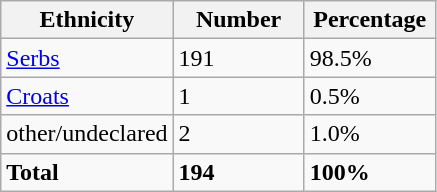<table class="wikitable">
<tr>
<th width="100px">Ethnicity</th>
<th width="80px">Number</th>
<th width="80px">Percentage</th>
</tr>
<tr>
<td><a href='#'>Serbs</a></td>
<td>191</td>
<td>98.5%</td>
</tr>
<tr>
<td><a href='#'>Croats</a></td>
<td>1</td>
<td>0.5%</td>
</tr>
<tr>
<td>other/undeclared</td>
<td>2</td>
<td>1.0%</td>
</tr>
<tr>
<td><strong>Total</strong></td>
<td><strong>194</strong></td>
<td><strong>100%</strong></td>
</tr>
</table>
